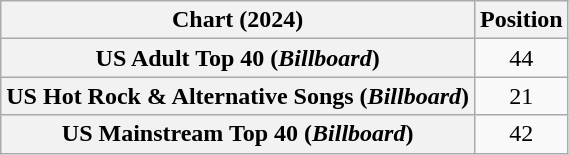<table class="wikitable sortable plainrowheaders" style="text-align:center">
<tr>
<th scope="col">Chart (2024)</th>
<th scope="col">Position</th>
</tr>
<tr>
<th scope="row">US Adult Top 40 (<em>Billboard</em>)</th>
<td>44</td>
</tr>
<tr>
<th scope="row">US Hot Rock & Alternative Songs (<em>Billboard</em>)</th>
<td>21</td>
</tr>
<tr>
<th scope="row">US Mainstream Top 40 (<em>Billboard</em>)</th>
<td>42</td>
</tr>
</table>
